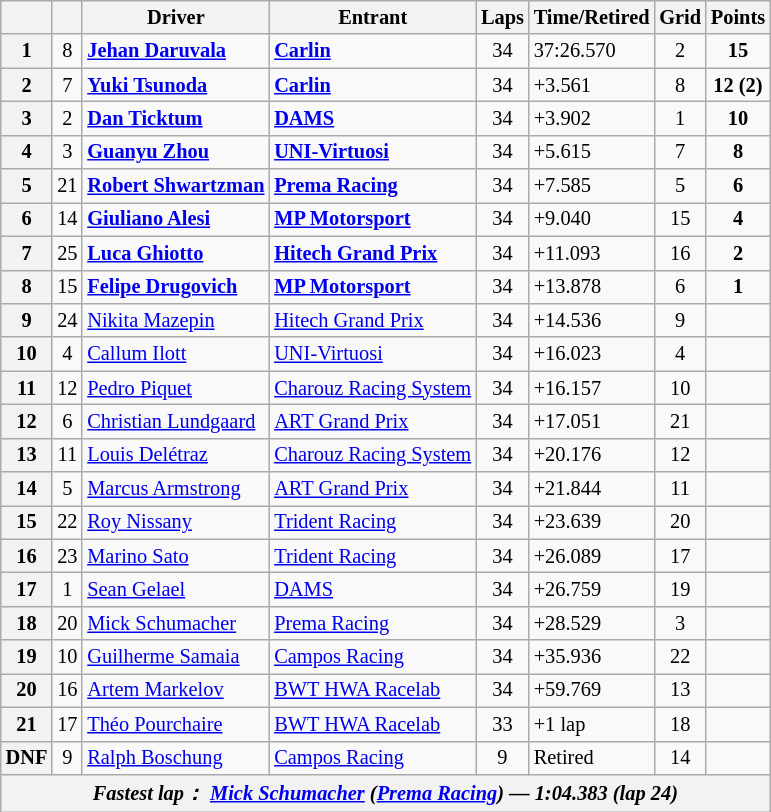<table class="wikitable" style="font-size: 85%;">
<tr>
<th></th>
<th></th>
<th>Driver</th>
<th>Entrant</th>
<th>Laps</th>
<th>Time/Retired</th>
<th>Grid</th>
<th>Points</th>
</tr>
<tr>
<th>1</th>
<td align="center">8</td>
<td> <strong><a href='#'>Jehan Daruvala</a></strong></td>
<td><strong><a href='#'>Carlin</a></strong></td>
<td align="center">34</td>
<td>37:26.570</td>
<td align="center">2</td>
<td align="center"><strong>15</strong></td>
</tr>
<tr>
<th>2</th>
<td align="center">7</td>
<td> <strong><a href='#'>Yuki Tsunoda</a></strong></td>
<td><strong><a href='#'>Carlin</a></strong></td>
<td align="center">34</td>
<td>+3.561</td>
<td align="center">8</td>
<td align="center"><strong>12 (2)</strong></td>
</tr>
<tr>
<th>3</th>
<td align="center">2</td>
<td> <strong><a href='#'>Dan Ticktum</a></strong></td>
<td><strong><a href='#'>DAMS</a></strong></td>
<td align="center">34</td>
<td>+3.902</td>
<td align="center">1</td>
<td align="center"><strong>10</strong></td>
</tr>
<tr>
<th>4</th>
<td align="center">3</td>
<td> <strong><a href='#'>Guanyu Zhou</a></strong></td>
<td><strong><a href='#'>UNI-Virtuosi</a></strong></td>
<td align="center">34</td>
<td>+5.615</td>
<td align="center">7</td>
<td align="center"><strong>8</strong></td>
</tr>
<tr>
<th>5</th>
<td align="center">21</td>
<td> <strong><a href='#'>Robert Shwartzman</a></strong></td>
<td><strong><a href='#'>Prema Racing</a></strong></td>
<td align="center">34</td>
<td>+7.585</td>
<td align="center">5</td>
<td align="center"><strong>6</strong></td>
</tr>
<tr>
<th>6</th>
<td align="center">14</td>
<td> <strong><a href='#'>Giuliano Alesi</a></strong></td>
<td><strong><a href='#'>MP Motorsport</a></strong></td>
<td align="center">34</td>
<td>+9.040</td>
<td align="center">15</td>
<td align="center"><strong>4</strong></td>
</tr>
<tr>
<th>7</th>
<td align="center">25</td>
<td> <strong><a href='#'>Luca Ghiotto</a></strong></td>
<td><strong><a href='#'>Hitech Grand Prix</a></strong></td>
<td align="center">34</td>
<td>+11.093</td>
<td align="center">16</td>
<td align="center"><strong>2</strong></td>
</tr>
<tr>
<th>8</th>
<td align="center">15</td>
<td> <strong><a href='#'>Felipe Drugovich</a></strong></td>
<td><strong><a href='#'>MP Motorsport</a></strong></td>
<td align="center">34</td>
<td>+13.878</td>
<td align="center">6</td>
<td align="center"><strong>1</strong></td>
</tr>
<tr>
<th>9</th>
<td align="center">24</td>
<td> <a href='#'>Nikita Mazepin</a></td>
<td><a href='#'>Hitech Grand Prix</a></td>
<td align="center">34</td>
<td>+14.536</td>
<td align="center">9</td>
<td align="center"></td>
</tr>
<tr>
<th>10</th>
<td align="center">4</td>
<td> <a href='#'>Callum Ilott</a></td>
<td><a href='#'>UNI-Virtuosi</a></td>
<td align="center">34</td>
<td>+16.023</td>
<td align="center">4</td>
<td align="center"></td>
</tr>
<tr>
<th>11</th>
<td align="center">12</td>
<td> <a href='#'>Pedro Piquet</a></td>
<td><a href='#'>Charouz Racing System</a></td>
<td align="center">34</td>
<td>+16.157</td>
<td align="center">10</td>
<td align="center"></td>
</tr>
<tr>
<th>12</th>
<td align="center">6</td>
<td> <a href='#'>Christian Lundgaard</a></td>
<td><a href='#'>ART Grand Prix</a></td>
<td align="center">34</td>
<td>+17.051</td>
<td align="center">21</td>
<td align="center"></td>
</tr>
<tr>
<th>13</th>
<td align="center">11</td>
<td> <a href='#'>Louis Delétraz</a></td>
<td><a href='#'>Charouz Racing System</a></td>
<td align="center">34</td>
<td>+20.176</td>
<td align="center">12</td>
<td align="center"></td>
</tr>
<tr>
<th>14</th>
<td align="center">5</td>
<td> <a href='#'>Marcus Armstrong</a></td>
<td><a href='#'>ART Grand Prix</a></td>
<td align="center">34</td>
<td>+21.844</td>
<td align="center">11</td>
<td align="center"></td>
</tr>
<tr>
<th>15</th>
<td align="center">22</td>
<td> <a href='#'>Roy Nissany</a></td>
<td><a href='#'>Trident Racing</a></td>
<td align="center">34</td>
<td>+23.639</td>
<td align="center">20</td>
<td align="center"></td>
</tr>
<tr>
<th>16</th>
<td align="center">23</td>
<td> <a href='#'>Marino Sato</a></td>
<td><a href='#'>Trident Racing</a></td>
<td align="center">34</td>
<td>+26.089</td>
<td align="center">17</td>
<td align="center"></td>
</tr>
<tr>
<th>17</th>
<td align="center">1</td>
<td> <a href='#'>Sean Gelael</a></td>
<td><a href='#'>DAMS</a></td>
<td align="center">34</td>
<td>+26.759</td>
<td align="center">19</td>
<td align="center"></td>
</tr>
<tr>
<th>18</th>
<td align="center">20</td>
<td> <a href='#'>Mick Schumacher</a></td>
<td><a href='#'>Prema Racing</a></td>
<td align="center">34</td>
<td>+28.529</td>
<td align="center">3</td>
<td align="center"></td>
</tr>
<tr>
<th>19</th>
<td align="center">10</td>
<td> <a href='#'>Guilherme Samaia</a></td>
<td><a href='#'>Campos Racing</a></td>
<td align="center">34</td>
<td>+35.936</td>
<td align="center">22</td>
<td align="center"></td>
</tr>
<tr>
<th>20</th>
<td align="center">16</td>
<td> <a href='#'>Artem Markelov</a></td>
<td><a href='#'>BWT HWA Racelab</a></td>
<td align="center">34</td>
<td>+59.769</td>
<td align="center">13</td>
<td align="center"></td>
</tr>
<tr>
<th>21</th>
<td align="center">17</td>
<td> <a href='#'>Théo Pourchaire</a></td>
<td><a href='#'>BWT HWA Racelab</a></td>
<td align="center">33</td>
<td>+1 lap</td>
<td align="center">18</td>
<td align="center"></td>
</tr>
<tr>
<th>DNF</th>
<td align="center">9</td>
<td> <a href='#'>Ralph Boschung</a></td>
<td><a href='#'>Campos Racing</a></td>
<td align="center">9</td>
<td>Retired</td>
<td align="center">14</td>
<td align="center"></td>
</tr>
<tr>
<th colspan="8" align="center"><em>Fastest lap：  <a href='#'>Mick Schumacher</a> (<a href='#'>Prema Racing</a>) — 1:04.383 (lap 24)</em></th>
</tr>
</table>
